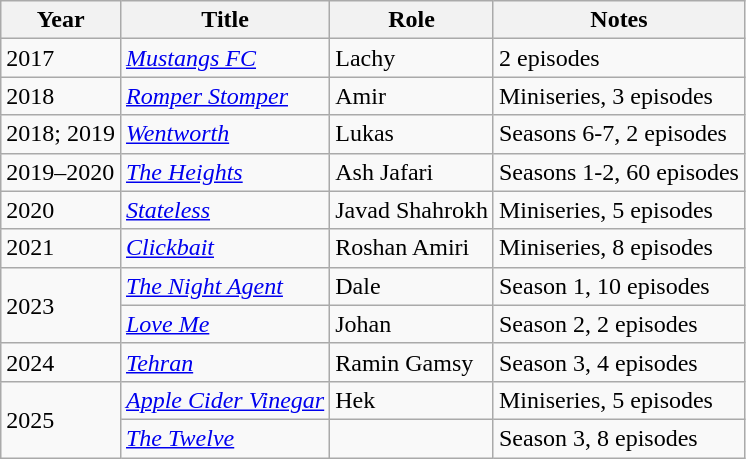<table class="wikitable">
<tr>
<th>Year</th>
<th>Title</th>
<th>Role</th>
<th>Notes</th>
</tr>
<tr>
<td>2017</td>
<td><em><a href='#'>Mustangs FC</a></em></td>
<td>Lachy</td>
<td>2 episodes</td>
</tr>
<tr>
<td>2018</td>
<td><em><a href='#'>Romper Stomper</a></em></td>
<td>Amir</td>
<td>Miniseries, 3 episodes</td>
</tr>
<tr>
<td>2018; 2019</td>
<td><em><a href='#'>Wentworth</a></em></td>
<td>Lukas</td>
<td>Seasons 6-7, 2 episodes</td>
</tr>
<tr>
<td>2019–2020</td>
<td><em><a href='#'>The Heights</a></em></td>
<td>Ash Jafari</td>
<td>Seasons 1-2, 60 episodes</td>
</tr>
<tr>
<td>2020</td>
<td><em><a href='#'>Stateless</a></em></td>
<td>Javad Shahrokh</td>
<td>Miniseries, 5 episodes</td>
</tr>
<tr>
<td>2021</td>
<td><em><a href='#'>Clickbait</a></em></td>
<td>Roshan Amiri</td>
<td>Miniseries, 8 episodes</td>
</tr>
<tr>
<td rowspan="2">2023</td>
<td><em><a href='#'>The Night Agent</a></em></td>
<td>Dale</td>
<td>Season 1, 10 episodes</td>
</tr>
<tr>
<td><em><a href='#'>Love Me</a></em></td>
<td>Johan</td>
<td>Season 2, 2 episodes</td>
</tr>
<tr>
<td>2024</td>
<td><em><a href='#'>Tehran</a></em></td>
<td>Ramin Gamsy</td>
<td>Season 3, 4 episodes</td>
</tr>
<tr>
<td rowspan="2">2025</td>
<td><em><a href='#'>Apple Cider Vinegar</a></em></td>
<td>Hek</td>
<td>Miniseries, 5 episodes</td>
</tr>
<tr>
<td><em><a href='#'>The Twelve</a></em></td>
<td></td>
<td>Season 3, 8 episodes</td>
</tr>
</table>
